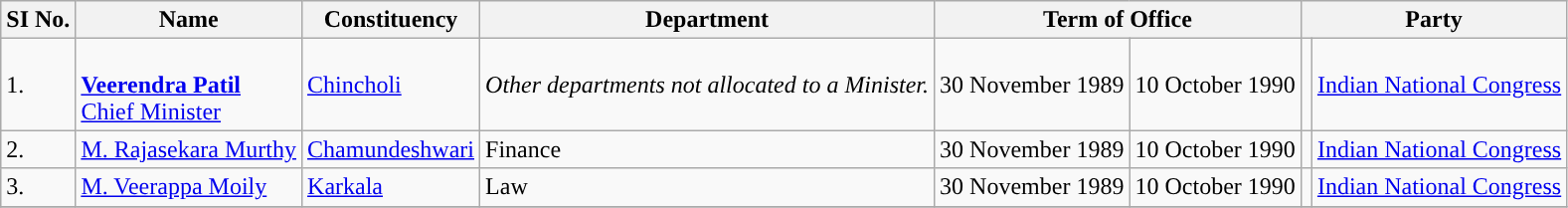<table class="wikitable">
<tr>
<th>SI No.</th>
<th>Name</th>
<th>Constituency</th>
<th>Department</th>
<th colspan="2">Term of Office</th>
<th colspan="2">Party</th>
</tr>
<tr>
<td>1.</td>
<td><br><strong><a href='#'>Veerendra Patil</a></strong><br><a href='#'>Chief Minister</a></td>
<td><a href='#'>Chincholi</a></td>
<td><em>Other departments not allocated to a Minister.</em></td>
<td>30 November 1989</td>
<td>10 October 1990</td>
<td style="background:"></td>
<td><a href='#'>Indian National Congress</a></td>
</tr>
<tr>
<td>2.</td>
<td><a href='#'>M. Rajasekara Murthy</a></td>
<td><a href='#'>Chamundeshwari</a></td>
<td>Finance</td>
<td>30 November 1989</td>
<td>10 October 1990</td>
<td style="background:"></td>
<td><a href='#'>Indian National Congress</a></td>
</tr>
<tr>
<td>3.</td>
<td><a href='#'>M. Veerappa Moily</a></td>
<td><a href='#'>Karkala</a></td>
<td>Law</td>
<td>30 November 1989</td>
<td>10 October 1990</td>
<td style="background:"></td>
<td><a href='#'>Indian National Congress</a></td>
</tr>
<tr style="text-align:center">
</tr>
</table>
